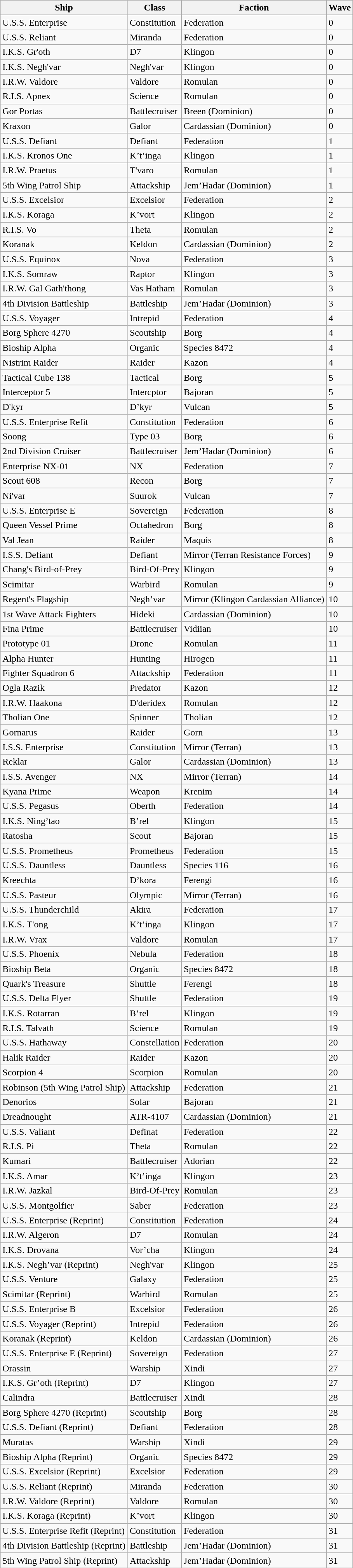<table class="wikitable sortable">
<tr style="background:#f0f0f0;">
<th>Ship</th>
<th>Class</th>
<th>Faction</th>
<th>Wave</th>
</tr>
<tr>
<td>U.S.S. Enterprise</td>
<td>Constitution</td>
<td>Federation</td>
<td>0</td>
</tr>
<tr>
<td>U.S.S. Reliant</td>
<td>Miranda</td>
<td>Federation</td>
<td>0</td>
</tr>
<tr>
<td>I.K.S. Gr'oth</td>
<td>D7</td>
<td>Klingon</td>
<td>0</td>
</tr>
<tr>
<td>I.K.S. Negh'var</td>
<td>Negh'var</td>
<td>Klingon</td>
<td>0</td>
</tr>
<tr>
<td>I.R.W. Valdore</td>
<td>Valdore</td>
<td>Romulan</td>
<td>0</td>
</tr>
<tr>
<td>R.I.S. Apnex</td>
<td>Science</td>
<td>Romulan</td>
<td>0</td>
</tr>
<tr>
<td>Gor Portas</td>
<td>Battlecruiser</td>
<td>Breen (Dominion)</td>
<td>0</td>
</tr>
<tr>
<td>Kraxon</td>
<td>Galor</td>
<td>Cardassian (Dominion)</td>
<td>0</td>
</tr>
<tr>
<td>U.S.S. Defiant</td>
<td>Defiant</td>
<td>Federation</td>
<td>1</td>
</tr>
<tr>
<td>I.K.S. Kronos One</td>
<td>K’t’inga</td>
<td>Klingon</td>
<td>1</td>
</tr>
<tr>
<td>I.R.W. Praetus</td>
<td>T'varo</td>
<td>Romulan</td>
<td>1</td>
</tr>
<tr>
<td>5th Wing Patrol Ship</td>
<td>Attackship</td>
<td>Jem’Hadar (Dominion)</td>
<td>1</td>
</tr>
<tr>
<td>U.S.S. Excelsior</td>
<td>Excelsior</td>
<td>Federation</td>
<td>2</td>
</tr>
<tr>
<td>I.K.S. Koraga</td>
<td>K’vort</td>
<td>Klingon</td>
<td>2</td>
</tr>
<tr>
<td>R.I.S. Vo</td>
<td>Theta</td>
<td>Romulan</td>
<td>2</td>
</tr>
<tr>
<td>Koranak</td>
<td>Keldon</td>
<td>Cardassian (Dominion)</td>
<td>2</td>
</tr>
<tr>
<td>U.S.S. Equinox</td>
<td>Nova</td>
<td>Federation</td>
<td>3</td>
</tr>
<tr>
<td>I.K.S. Somraw</td>
<td>Raptor</td>
<td>Klingon</td>
<td>3</td>
</tr>
<tr>
<td>I.R.W. Gal Gath'thong</td>
<td>Vas Hatham</td>
<td>Romulan</td>
<td>3</td>
</tr>
<tr>
<td>4th Division Battleship</td>
<td>Battleship</td>
<td>Jem’Hadar (Dominion)</td>
<td>3</td>
</tr>
<tr>
<td>U.S.S. Voyager</td>
<td>Intrepid</td>
<td>Federation</td>
<td>4</td>
</tr>
<tr>
<td>Borg Sphere 4270</td>
<td>Scoutship</td>
<td>Borg</td>
<td>4</td>
</tr>
<tr>
<td>Bioship Alpha</td>
<td>Organic</td>
<td>Species 8472</td>
<td>4</td>
</tr>
<tr>
<td>Nistrim Raider</td>
<td>Raider</td>
<td>Kazon</td>
<td>4</td>
</tr>
<tr>
<td>Tactical Cube 138</td>
<td>Tactical</td>
<td>Borg</td>
<td>5</td>
</tr>
<tr>
<td>Interceptor 5</td>
<td>Intercptor</td>
<td>Bajoran</td>
<td>5</td>
</tr>
<tr>
<td>D'kyr</td>
<td>D’kyr</td>
<td>Vulcan</td>
<td>5</td>
</tr>
<tr>
<td>U.S.S. Enterprise Refit</td>
<td>Constitution</td>
<td>Federation</td>
<td>6</td>
</tr>
<tr>
<td>Soong</td>
<td>Type 03</td>
<td>Borg</td>
<td>6</td>
</tr>
<tr>
<td>2nd Division Cruiser</td>
<td>Battlecruiser</td>
<td>Jem’Hadar (Dominion)</td>
<td>6</td>
</tr>
<tr>
<td>Enterprise NX-01</td>
<td>NX</td>
<td>Federation</td>
<td>7</td>
</tr>
<tr>
<td>Scout 608</td>
<td>Recon</td>
<td>Borg</td>
<td>7</td>
</tr>
<tr>
<td>Ni'var</td>
<td>Suurok</td>
<td>Vulcan</td>
<td>7</td>
</tr>
<tr>
<td>U.S.S. Enterprise E</td>
<td>Sovereign</td>
<td>Federation</td>
<td>8</td>
</tr>
<tr>
<td>Queen Vessel Prime</td>
<td>Octahedron</td>
<td>Borg</td>
<td>8</td>
</tr>
<tr>
<td>Val Jean</td>
<td>Raider</td>
<td>Maquis</td>
<td>8</td>
</tr>
<tr>
<td>I.S.S. Defiant</td>
<td>Defiant</td>
<td>Mirror (Terran Resistance Forces)</td>
<td>9</td>
</tr>
<tr>
<td>Chang's Bird-of-Prey</td>
<td>Bird-Of-Prey</td>
<td>Klingon</td>
<td>9</td>
</tr>
<tr>
<td>Scimitar</td>
<td>Warbird</td>
<td>Romulan</td>
<td>9</td>
</tr>
<tr>
<td>Regent's Flagship</td>
<td>Negh’var</td>
<td>Mirror (Klingon Cardassian Alliance)</td>
<td>10</td>
</tr>
<tr>
<td>1st Wave Attack Fighters</td>
<td>Hideki</td>
<td>Cardassian (Dominion)</td>
<td>10</td>
</tr>
<tr>
<td>Fina Prime</td>
<td>Battlecruiser</td>
<td>Vidiian</td>
<td>10</td>
</tr>
<tr>
<td>Prototype 01</td>
<td>Drone</td>
<td>Romulan</td>
<td>11</td>
</tr>
<tr>
<td>Alpha Hunter</td>
<td>Hunting</td>
<td>Hirogen</td>
<td>11</td>
</tr>
<tr>
<td>Fighter Squadron 6</td>
<td>Attackship</td>
<td>Federation</td>
<td>11</td>
</tr>
<tr>
<td>Ogla Razik</td>
<td>Predator</td>
<td>Kazon</td>
<td>12</td>
</tr>
<tr>
<td>I.R.W. Haakona</td>
<td>D'deridex</td>
<td>Romulan</td>
<td>12</td>
</tr>
<tr>
<td>Tholian One</td>
<td>Spinner</td>
<td>Tholian</td>
<td>12</td>
</tr>
<tr>
<td>Gornarus</td>
<td>Raider</td>
<td>Gorn</td>
<td>13</td>
</tr>
<tr>
<td>I.S.S. Enterprise</td>
<td>Constitution</td>
<td>Mirror (Terran)</td>
<td>13</td>
</tr>
<tr>
<td>Reklar</td>
<td>Galor</td>
<td>Cardassian (Dominion)</td>
<td>13</td>
</tr>
<tr>
<td>I.S.S. Avenger</td>
<td>NX</td>
<td>Mirror (Terran)</td>
<td>14</td>
</tr>
<tr>
<td>Kyana Prime</td>
<td>Weapon</td>
<td>Krenim</td>
<td>14</td>
</tr>
<tr>
<td>U.S.S. Pegasus</td>
<td>Oberth</td>
<td>Federation</td>
<td>14</td>
</tr>
<tr>
<td>I.K.S. Ning’tao</td>
<td>B’rel</td>
<td>Klingon</td>
<td>15</td>
</tr>
<tr>
<td>Ratosha</td>
<td>Scout</td>
<td>Bajoran</td>
<td>15</td>
</tr>
<tr>
<td>U.S.S. Prometheus</td>
<td>Prometheus</td>
<td>Federation</td>
<td>15</td>
</tr>
<tr>
<td>U.S.S. Dauntless</td>
<td>Dauntless</td>
<td>Species 116</td>
<td>16</td>
</tr>
<tr>
<td>Kreechta</td>
<td>D’kora</td>
<td>Ferengi</td>
<td>16</td>
</tr>
<tr>
<td>U.S.S. Pasteur</td>
<td>Olympic</td>
<td>Mirror (Terran)</td>
<td>16</td>
</tr>
<tr>
<td>U.S.S. Thunderchild</td>
<td>Akira</td>
<td>Federation</td>
<td>17</td>
</tr>
<tr>
<td>I.K.S. T'ong</td>
<td>K’t’inga</td>
<td>Klingon</td>
<td>17</td>
</tr>
<tr>
<td>I.R.W. Vrax</td>
<td>Valdore</td>
<td>Romulan</td>
<td>17</td>
</tr>
<tr>
<td>U.S.S. Phoenix</td>
<td>Nebula</td>
<td>Federation</td>
<td>18</td>
</tr>
<tr>
<td>Bioship Beta</td>
<td>Organic</td>
<td>Species 8472</td>
<td>18</td>
</tr>
<tr>
<td>Quark's Treasure</td>
<td>Shuttle</td>
<td>Ferengi</td>
<td>18</td>
</tr>
<tr>
<td>U.S.S. Delta Flyer</td>
<td>Shuttle</td>
<td>Federation</td>
<td>19</td>
</tr>
<tr>
<td>I.K.S. Rotarran</td>
<td>B’rel</td>
<td>Klingon</td>
<td>19</td>
</tr>
<tr>
<td>R.I.S. Talvath</td>
<td>Science</td>
<td>Romulan</td>
<td>19</td>
</tr>
<tr>
<td>U.S.S. Hathaway</td>
<td>Constellation</td>
<td>Federation</td>
<td>20</td>
</tr>
<tr>
<td>Halik Raider</td>
<td>Raider</td>
<td>Kazon</td>
<td>20</td>
</tr>
<tr>
<td>Scorpion 4</td>
<td>Scorpion</td>
<td>Romulan</td>
<td>20</td>
</tr>
<tr>
<td>Robinson (5th Wing Patrol Ship)</td>
<td>Attackship</td>
<td>Federation</td>
<td>21</td>
</tr>
<tr>
<td>Denorios</td>
<td>Solar</td>
<td>Bajoran</td>
<td>21</td>
</tr>
<tr>
<td>Dreadnought</td>
<td>ATR-4107</td>
<td>Cardassian (Dominion)</td>
<td>21</td>
</tr>
<tr>
<td>U.S.S. Valiant</td>
<td>Definat</td>
<td>Federation</td>
<td>22</td>
</tr>
<tr>
<td>R.I.S. Pi</td>
<td>Theta</td>
<td>Romulan</td>
<td>22</td>
</tr>
<tr>
<td>Kumari</td>
<td>Battlecruiser</td>
<td>Adorian</td>
<td>22</td>
</tr>
<tr>
<td>I.K.S. Amar</td>
<td>K’t’inga</td>
<td>Klingon</td>
<td>23</td>
</tr>
<tr>
<td>I.R.W. Jazkal</td>
<td>Bird-Of-Prey</td>
<td>Romulan</td>
<td>23</td>
</tr>
<tr>
<td>U.S.S. Montgolfier</td>
<td>Saber</td>
<td>Federation</td>
<td>23</td>
</tr>
<tr>
<td>U.S.S. Enterprise (Reprint)</td>
<td>Constitution</td>
<td>Federation</td>
<td>24</td>
</tr>
<tr>
<td>I.R.W. Algeron</td>
<td>D7</td>
<td>Romulan</td>
<td>24</td>
</tr>
<tr>
<td>I.K.S. Drovana</td>
<td>Vor’cha</td>
<td>Klingon</td>
<td>24</td>
</tr>
<tr>
<td>I.K.S. Negh’var (Reprint)</td>
<td>Negh'var</td>
<td>Klingon</td>
<td>25</td>
</tr>
<tr>
<td>U.S.S. Venture</td>
<td>Galaxy</td>
<td>Federation</td>
<td>25</td>
</tr>
<tr>
<td>Scimitar (Reprint)</td>
<td>Warbird</td>
<td>Romulan</td>
<td>25</td>
</tr>
<tr>
<td>U.S.S. Enterprise B</td>
<td>Excelsior</td>
<td>Federation</td>
<td>26</td>
</tr>
<tr>
<td>U.S.S. Voyager (Reprint)</td>
<td>Intrepid</td>
<td>Federation</td>
<td>26</td>
</tr>
<tr>
<td>Koranak (Reprint)</td>
<td>Keldon</td>
<td>Cardassian (Dominion)</td>
<td>26</td>
</tr>
<tr>
<td>U.S.S. Enterprise E (Reprint)</td>
<td>Sovereign</td>
<td>Federation</td>
<td>27</td>
</tr>
<tr>
<td>Orassin</td>
<td>Warship</td>
<td>Xindi</td>
<td>27</td>
</tr>
<tr>
<td>I.K.S. Gr’oth (Reprint)</td>
<td>D7</td>
<td>Klingon</td>
<td>27</td>
</tr>
<tr>
<td>Calindra</td>
<td>Battlecruiser</td>
<td>Xindi</td>
<td>28</td>
</tr>
<tr>
<td>Borg Sphere 4270 (Reprint)</td>
<td>Scoutship</td>
<td>Borg</td>
<td>28</td>
</tr>
<tr>
<td>U.S.S. Defiant (Reprint)</td>
<td>Defiant</td>
<td>Federation</td>
<td>28</td>
</tr>
<tr>
<td>Muratas</td>
<td>Warship</td>
<td>Xindi</td>
<td>29</td>
</tr>
<tr>
<td>Bioship Alpha (Reprint)</td>
<td>Organic</td>
<td>Species 8472</td>
<td>29</td>
</tr>
<tr>
<td>U.S.S. Excelsior (Reprint)</td>
<td>Excelsior</td>
<td>Federation</td>
<td>29</td>
</tr>
<tr>
<td>U.S.S. Reliant (Reprint)</td>
<td>Miranda</td>
<td>Federation</td>
<td>30</td>
</tr>
<tr>
<td>I.R.W. Valdore (Reprint)</td>
<td>Valdore</td>
<td>Romulan</td>
<td>30</td>
</tr>
<tr>
<td>I.K.S. Koraga (Reprint)</td>
<td>K’vort</td>
<td>Klingon</td>
<td>30</td>
</tr>
<tr>
<td>U.S.S. Enterprise Refit (Reprint)</td>
<td>Constitution</td>
<td>Federation</td>
<td>31</td>
</tr>
<tr>
<td>4th Division Battleship (Reprint)</td>
<td>Battleship</td>
<td>Jem’Hadar (Dominion)</td>
<td>31</td>
</tr>
<tr>
<td>5th Wing Patrol Ship (Reprint)</td>
<td>Attackship</td>
<td>Jem’Hadar (Dominion)</td>
<td>31</td>
</tr>
</table>
